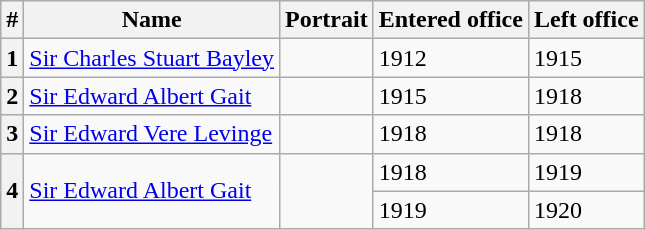<table class="wikitable sortable">
<tr>
<th>#</th>
<th>Name</th>
<th><strong>Portrait</strong></th>
<th>Entered office</th>
<th>Left office</th>
</tr>
<tr>
<th>1</th>
<td><a href='#'>Sir Charles Stuart Bayley</a></td>
<td></td>
<td>1912</td>
<td>1915</td>
</tr>
<tr>
<th>2</th>
<td><a href='#'>Sir Edward Albert Gait</a></td>
<td></td>
<td>1915</td>
<td>1918</td>
</tr>
<tr>
<th>3</th>
<td><a href='#'>Sir Edward Vere Levinge</a></td>
<td></td>
<td>1918</td>
<td>1918</td>
</tr>
<tr>
<th rowspan="2">4</th>
<td rowspan="2"><a href='#'>Sir Edward Albert Gait</a></td>
<td rowspan="2"></td>
<td>1918</td>
<td>1919</td>
</tr>
<tr>
<td>1919</td>
<td>1920</td>
</tr>
</table>
